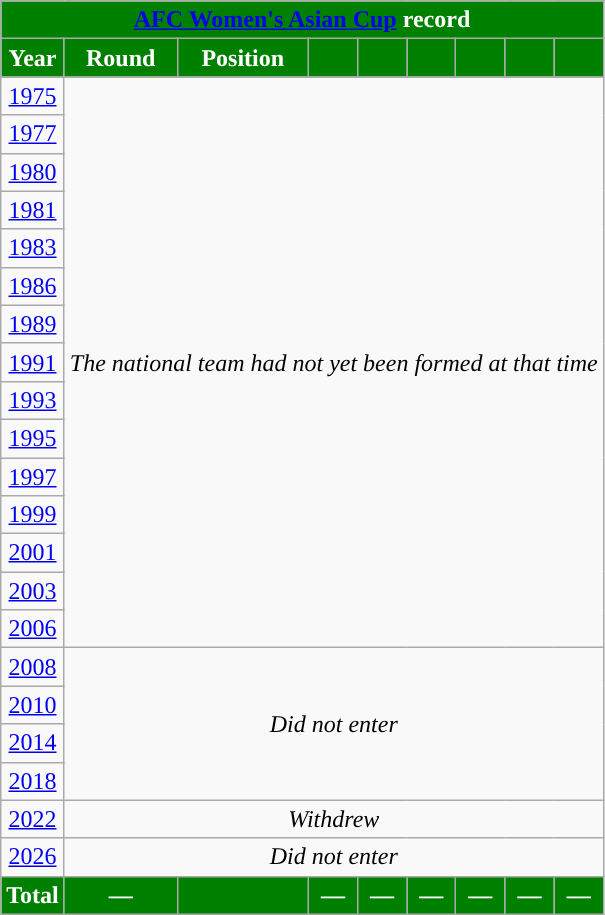<table class="wikitable" style="text-align:center">
<tr>
<th colspan="9" style="background:green; color:#FFF; "><a href='#'><span>AFC Women's Asian Cup</span></a> record</th>
</tr>
<tr>
<th style="background:green; color:#FFF; ">Year</th>
<th style="background:green; color:#FFF; ">Round</th>
<th style="background:green; color:#FFF; ">Position</th>
<th style="background:green; color:#FFF; "></th>
<th style="background:green; color:#FFF; "></th>
<th style="background:green; color:#FFF; "></th>
<th style="background:green; color:#FFF; "></th>
<th style="background:green; color:#FFF; "></th>
<th style="background:green; color:#FFF; "></th>
</tr>
<tr>
<td> <a href='#'>1975</a></td>
<td rowspan="15" colspan="8"><em>The national team had not yet been formed at that time</em></td>
</tr>
<tr>
<td> <a href='#'>1977</a></td>
</tr>
<tr>
<td> <a href='#'>1980</a></td>
</tr>
<tr>
<td> <a href='#'>1981</a></td>
</tr>
<tr>
<td> <a href='#'>1983</a></td>
</tr>
<tr>
<td> <a href='#'>1986</a></td>
</tr>
<tr>
<td> <a href='#'>1989</a></td>
</tr>
<tr>
<td> <a href='#'>1991</a></td>
</tr>
<tr>
<td> <a href='#'>1993</a></td>
</tr>
<tr>
<td> <a href='#'>1995</a></td>
</tr>
<tr>
<td> <a href='#'>1997</a></td>
</tr>
<tr>
<td> <a href='#'>1999</a></td>
</tr>
<tr>
<td> <a href='#'>2001</a></td>
</tr>
<tr>
<td> <a href='#'>2003</a></td>
</tr>
<tr>
<td> <a href='#'>2006</a></td>
</tr>
<tr>
<td> <a href='#'>2008</a></td>
<td rowspan="4" colspan="8"><em>Did not enter</em></td>
</tr>
<tr>
<td> <a href='#'>2010</a></td>
</tr>
<tr>
<td> <a href='#'>2014</a></td>
</tr>
<tr>
<td> <a href='#'>2018</a></td>
</tr>
<tr>
<td> <a href='#'>2022</a></td>
<td colspan="8"><em>Withdrew</em></td>
</tr>
<tr>
<td> <a href='#'>2026</a></td>
<td colspan="8"><em>Did not enter</em></td>
</tr>
<tr>
<th style="background:green; color:#FFF; ">Total</th>
<th style="background:green; color:#FFF; ">—</th>
<th style="background:green; color:#FFF; "></th>
<th style="background:green; color:#FFF; ">—</th>
<th style="background:green; color:#FFF; ">—</th>
<th style="background:green; color:#FFF; ">—</th>
<th style="background:green; color:#FFF; ">—</th>
<th style="background:green; color:#FFF; ">—</th>
<th style="background:green; color:#FFF; ">—</th>
</tr>
</table>
